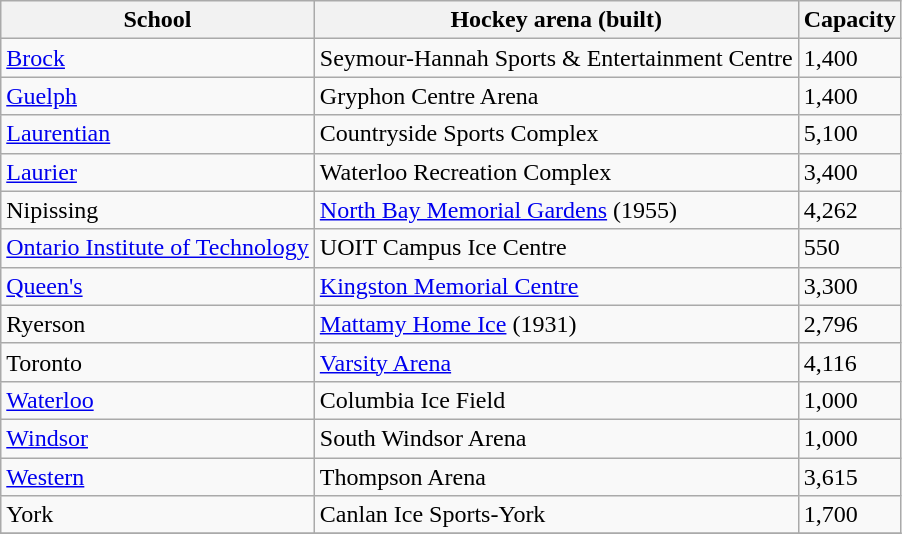<table class="sortable wikitable">
<tr>
<th>School</th>
<th>Hockey arena (built)</th>
<th>Capacity</th>
</tr>
<tr>
<td><a href='#'>Brock</a></td>
<td>Seymour-Hannah Sports & Entertainment Centre</td>
<td>1,400</td>
</tr>
<tr>
<td><a href='#'>Guelph</a></td>
<td>Gryphon Centre Arena</td>
<td>1,400</td>
</tr>
<tr>
<td><a href='#'>Laurentian</a></td>
<td>Countryside Sports Complex</td>
<td>5,100</td>
</tr>
<tr>
<td><a href='#'>Laurier</a></td>
<td>Waterloo Recreation Complex</td>
<td>3,400</td>
</tr>
<tr>
<td>Nipissing</td>
<td><a href='#'>North Bay Memorial Gardens</a> (1955)</td>
<td>4,262</td>
</tr>
<tr>
<td><a href='#'>Ontario Institute of Technology</a></td>
<td>UOIT Campus Ice Centre</td>
<td>550</td>
</tr>
<tr>
<td><a href='#'>Queen's</a></td>
<td><a href='#'>Kingston Memorial Centre</a></td>
<td>3,300</td>
</tr>
<tr>
<td>Ryerson</td>
<td><a href='#'>Mattamy Home Ice</a> (1931)</td>
<td>2,796</td>
</tr>
<tr>
<td>Toronto</td>
<td><a href='#'>Varsity Arena</a></td>
<td>4,116</td>
</tr>
<tr>
<td><a href='#'>Waterloo</a></td>
<td>Columbia Ice Field</td>
<td>1,000</td>
</tr>
<tr>
<td><a href='#'>Windsor</a></td>
<td>South Windsor Arena</td>
<td>1,000</td>
</tr>
<tr>
<td><a href='#'>Western</a></td>
<td>Thompson Arena</td>
<td>3,615</td>
</tr>
<tr>
<td>York</td>
<td>Canlan Ice Sports-York</td>
<td>1,700</td>
</tr>
<tr>
</tr>
</table>
